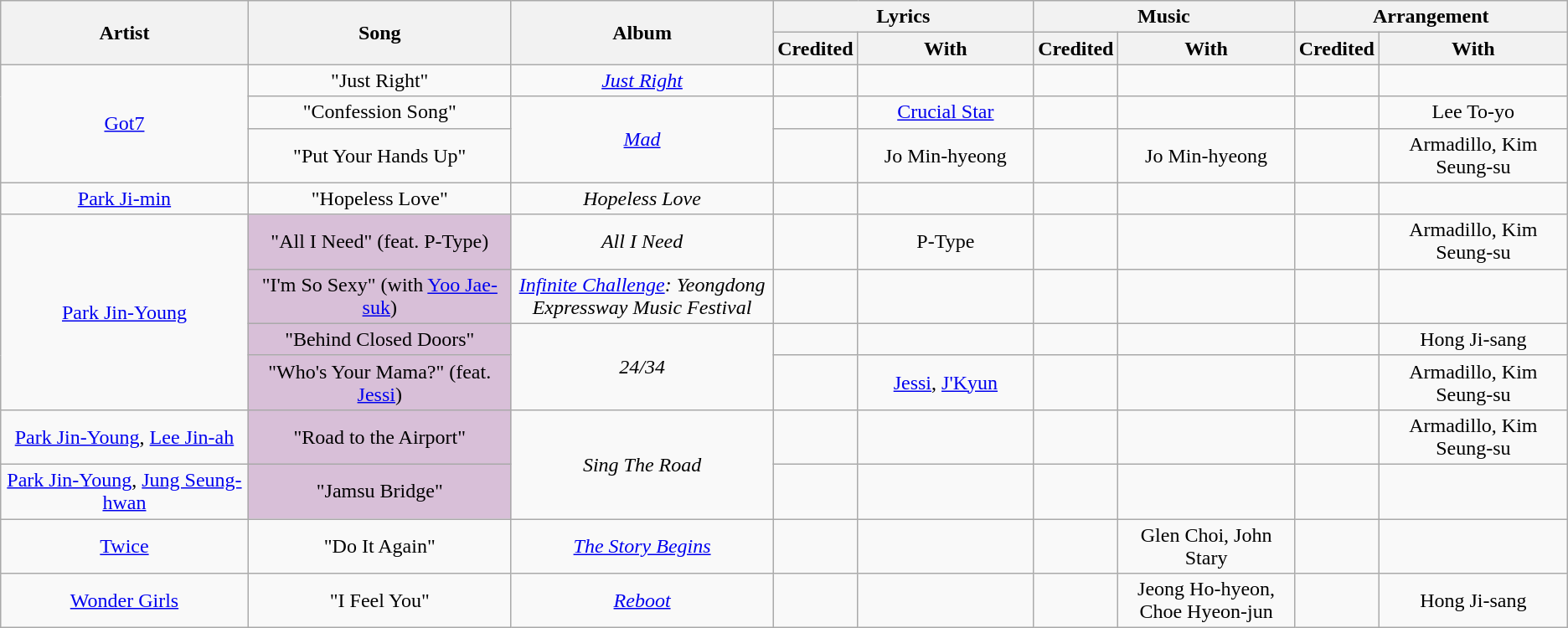<table class="wikitable plainrowheaders" style="text-align:center;">
<tr>
<th rowspan="2" width="300px">Artist</th>
<th rowspan="2" width="300px">Song</th>
<th rowspan="2" width="300px">Album</th>
<th colspan="2">Lyrics</th>
<th colspan="2">Music</th>
<th colspan="2">Arrangement</th>
</tr>
<tr>
<th width="50px">Credited</th>
<th width="200px">With</th>
<th width="50px">Credited</th>
<th width="200px">With</th>
<th width="50px">Credited</th>
<th width="200px">With</th>
</tr>
<tr>
<td rowspan="3"><a href='#'>Got7</a></td>
<td>"Just Right"</td>
<td><em><a href='#'>Just Right</a></em></td>
<td></td>
<td></td>
<td></td>
<td></td>
<td></td>
<td></td>
</tr>
<tr>
<td>"Confession Song"</td>
<td rowspan="2"><em><a href='#'>Mad</a></em></td>
<td></td>
<td><a href='#'>Crucial Star</a></td>
<td></td>
<td></td>
<td></td>
<td>Lee To-yo</td>
</tr>
<tr>
<td>"Put Your Hands Up"</td>
<td></td>
<td>Jo Min-hyeong</td>
<td></td>
<td>Jo Min-hyeong</td>
<td></td>
<td>Armadillo, Kim Seung-su</td>
</tr>
<tr>
<td><a href='#'>Park Ji-min</a></td>
<td>"Hopeless Love"</td>
<td><em>Hopeless Love</em></td>
<td></td>
<td></td>
<td></td>
<td></td>
<td></td>
<td></td>
</tr>
<tr>
<td rowspan="4"><a href='#'>Park Jin-Young</a></td>
<td style="background-color:#D8BFD8">"All I Need" (feat. P-Type)</td>
<td><em>All I Need</em></td>
<td></td>
<td>P-Type</td>
<td></td>
<td></td>
<td></td>
<td>Armadillo, Kim Seung-su</td>
</tr>
<tr>
<td style="background-color:#D8BFD8">"I'm So Sexy" (with <a href='#'>Yoo Jae-suk</a>)</td>
<td><em><a href='#'>Infinite Challenge</a>: Yeongdong Expressway Music Festival</em></td>
<td></td>
<td></td>
<td></td>
<td></td>
<td></td>
<td></td>
</tr>
<tr>
<td style="background-color:#D8BFD8">"Behind Closed Doors"</td>
<td rowspan="2"><em>24/34</em></td>
<td></td>
<td></td>
<td></td>
<td></td>
<td></td>
<td>Hong Ji-sang</td>
</tr>
<tr>
<td style="background-color:#D8BFD8">"Who's Your Mama?" (feat. <a href='#'>Jessi</a>)</td>
<td></td>
<td><a href='#'>Jessi</a>, <a href='#'>J'Kyun</a></td>
<td></td>
<td></td>
<td></td>
<td>Armadillo, Kim Seung-su</td>
</tr>
<tr>
<td><a href='#'>Park Jin-Young</a>, <a href='#'>Lee Jin-ah</a></td>
<td style="background-color:#D8BFD8">"Road to the Airport"</td>
<td rowspan="2"><em>Sing The Road</em></td>
<td></td>
<td></td>
<td></td>
<td></td>
<td></td>
<td>Armadillo, Kim Seung-su</td>
</tr>
<tr>
<td><a href='#'>Park Jin-Young</a>, <a href='#'>Jung Seung-hwan</a></td>
<td style="background-color:#D8BFD8">"Jamsu Bridge"</td>
<td></td>
<td></td>
<td></td>
<td></td>
<td></td>
<td></td>
</tr>
<tr>
<td><a href='#'>Twice</a></td>
<td>"Do It Again"</td>
<td><em><a href='#'>The Story Begins</a></em></td>
<td></td>
<td></td>
<td></td>
<td>Glen Choi, John Stary</td>
<td></td>
<td></td>
</tr>
<tr>
<td><a href='#'>Wonder Girls</a></td>
<td>"I Feel You"</td>
<td><em><a href='#'>Reboot</a></em></td>
<td></td>
<td></td>
<td></td>
<td>Jeong Ho-hyeon, Choe Hyeon-jun</td>
<td></td>
<td>Hong Ji-sang</td>
</tr>
</table>
